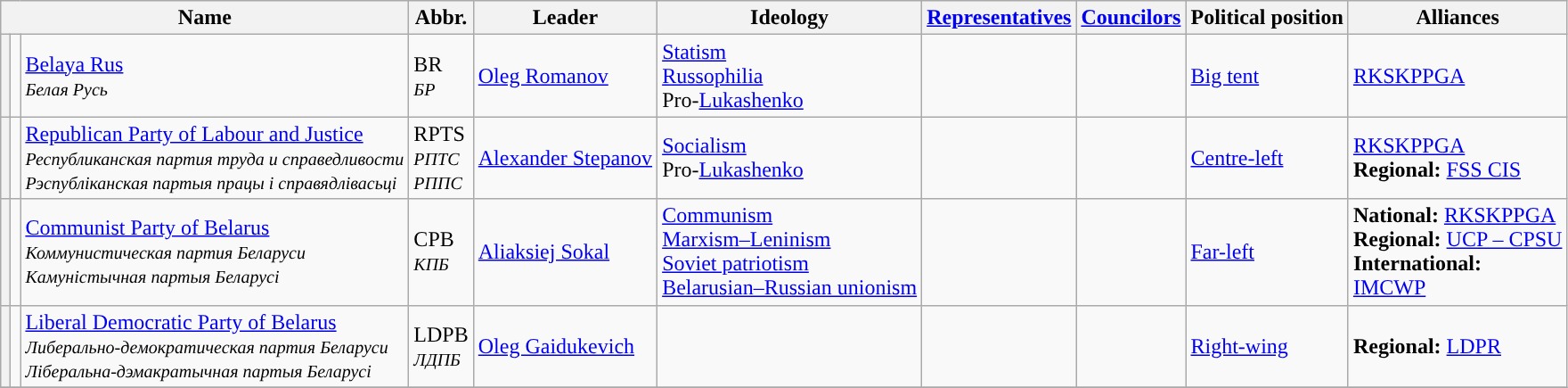<table class="wikitable sortable">
<tr ">
<th colspan=3>Name</th>
<th>Abbr.</th>
<th>Leader</th>
<th>Ideology</th>
<th><a href='#'>Representatives</a></th>
<th><a href='#'>Councilors</a></th>
<th>Political position</th>
<th>Alliances</th>
</tr>
<tr>
<th style="background-color: "></th>
<td></td>
<td><a href='#'>Belaya Rus</a><br><small><em>Белая Русь</em></small></td>
<td>BR<br><small><em>БР</em></small></td>
<td><a href='#'>Oleg Romanov</a></td>
<td><a href='#'>Statism</a><br><a href='#'>Russophilia</a><br>Pro-<a href='#'>Lukashenko</a></td>
<td></td>
<td></td>
<td><a href='#'>Big tent</a></td>
<td><a href='#'>RKSKPPGA</a></td>
</tr>
<tr>
<th style="background-color: "></th>
<td></td>
<td><a href='#'>Republican Party of Labour and Justice</a><br><small><em>Республиканская партия труда и справедливости<br>Рэспубліканская партыя працы і справядлівасьці</em></small></td>
<td>RPTS<br><small><em>РПТС<br>РППС</em></small></td>
<td><a href='#'>Alexander Stepanov</a></td>
<td><a href='#'>Socialism</a><br>Pro-<a href='#'>Lukashenko</a></td>
<td></td>
<td></td>
<td><a href='#'>Centre-left</a></td>
<td><a href='#'>RKSKPPGA</a><br><strong>Regional:</strong> <a href='#'>FSS CIS</a></td>
</tr>
<tr>
<th style="background-color: "></th>
<td></td>
<td><a href='#'>Communist Party of Belarus</a><br><small><em>Коммунистическая партия Беларуси<br>Камуністычная партыя Беларусі</em></small></td>
<td>CPB<br><small><em>КПБ</em></small></td>
<td><a href='#'>Aliaksiej Sokal</a></td>
<td><a href='#'>Communism</a><br><a href='#'>Marxism–Leninism</a><br><a href='#'>Soviet patriotism</a><br><a href='#'>Belarusian–Russian unionism</a></td>
<td></td>
<td></td>
<td><a href='#'>Far-left</a></td>
<td><strong>National:</strong> <a href='#'>RKSKPPGA</a> <br><strong>Regional:</strong> <a href='#'>UCP – CPSU</a><br><strong>International:</strong><br><a href='#'>IMCWP</a></td>
</tr>
<tr>
<th style="background-color: "></th>
<td></td>
<td><a href='#'>Liberal Democratic Party of Belarus</a><br><small><em>Либерально-демократическая партия Беларуси<br>Ліберальна-дэмакратычная партыя Беларусі</em></small></td>
<td>LDPB<br><small><em>ЛДПБ</em></small></td>
<td><a href='#'>Oleg Gaidukevich</a></td>
<td></td>
<td></td>
<td></td>
<td><a href='#'>Right-wing</a></td>
<td><strong>Regional:</strong> <a href='#'>LDPR</a></td>
</tr>
<tr>
</tr>
</table>
